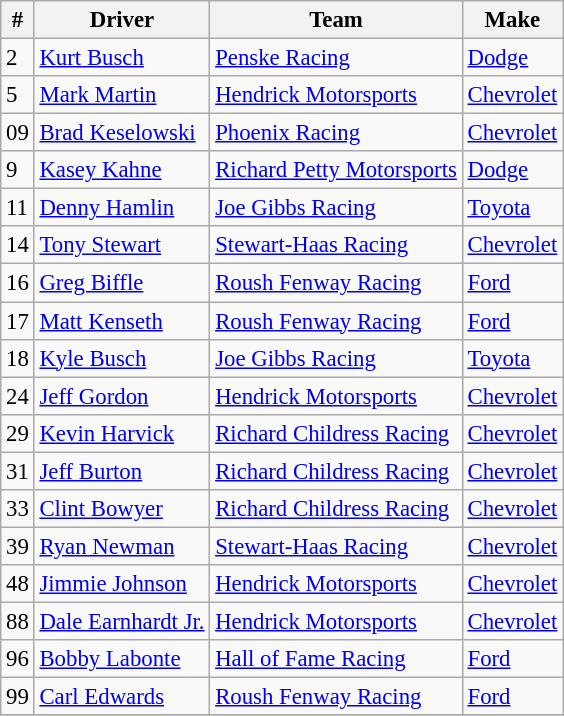<table class="wikitable" style="font-size:95%">
<tr>
<th>#</th>
<th>Driver</th>
<th>Team</th>
<th>Make</th>
</tr>
<tr>
<td>2</td>
<td><a href='#'>Kurt Busch</a></td>
<td><a href='#'>Penske Racing</a></td>
<td><a href='#'>Dodge</a></td>
</tr>
<tr>
<td>5</td>
<td><a href='#'>Mark Martin</a></td>
<td><a href='#'>Hendrick Motorsports</a></td>
<td><a href='#'>Chevrolet</a></td>
</tr>
<tr>
<td>09</td>
<td><a href='#'>Brad Keselowski</a></td>
<td><a href='#'>Phoenix Racing</a></td>
<td><a href='#'>Chevrolet</a></td>
</tr>
<tr>
<td>9</td>
<td><a href='#'>Kasey Kahne</a></td>
<td><a href='#'>Richard Petty Motorsports</a></td>
<td><a href='#'>Dodge</a></td>
</tr>
<tr>
<td>11</td>
<td><a href='#'>Denny Hamlin</a></td>
<td><a href='#'>Joe Gibbs Racing</a></td>
<td><a href='#'>Toyota</a></td>
</tr>
<tr>
<td>14</td>
<td><a href='#'>Tony Stewart</a></td>
<td><a href='#'>Stewart-Haas Racing</a></td>
<td><a href='#'>Chevrolet</a></td>
</tr>
<tr>
<td>16</td>
<td><a href='#'>Greg Biffle</a></td>
<td><a href='#'>Roush Fenway Racing</a></td>
<td><a href='#'>Ford</a></td>
</tr>
<tr>
<td>17</td>
<td><a href='#'>Matt Kenseth</a></td>
<td><a href='#'>Roush Fenway Racing</a></td>
<td><a href='#'>Ford</a></td>
</tr>
<tr>
<td>18</td>
<td><a href='#'>Kyle Busch</a></td>
<td><a href='#'>Joe Gibbs Racing</a></td>
<td><a href='#'>Toyota</a></td>
</tr>
<tr>
<td>24</td>
<td><a href='#'>Jeff Gordon</a></td>
<td><a href='#'>Hendrick Motorsports</a></td>
<td><a href='#'>Chevrolet</a></td>
</tr>
<tr>
<td>29</td>
<td><a href='#'>Kevin Harvick</a></td>
<td><a href='#'>Richard Childress Racing</a></td>
<td><a href='#'>Chevrolet</a></td>
</tr>
<tr>
<td>31</td>
<td><a href='#'>Jeff Burton</a></td>
<td><a href='#'>Richard Childress Racing</a></td>
<td><a href='#'>Chevrolet</a></td>
</tr>
<tr>
<td>33</td>
<td><a href='#'>Clint Bowyer</a></td>
<td><a href='#'>Richard Childress Racing</a></td>
<td><a href='#'>Chevrolet</a></td>
</tr>
<tr>
<td>39</td>
<td><a href='#'>Ryan Newman</a></td>
<td><a href='#'>Stewart-Haas Racing</a></td>
<td><a href='#'>Chevrolet</a></td>
</tr>
<tr>
<td>48</td>
<td><a href='#'>Jimmie Johnson</a></td>
<td><a href='#'>Hendrick Motorsports</a></td>
<td><a href='#'>Chevrolet</a></td>
</tr>
<tr>
<td>88</td>
<td><a href='#'>Dale Earnhardt Jr.</a></td>
<td><a href='#'>Hendrick Motorsports</a></td>
<td><a href='#'>Chevrolet</a></td>
</tr>
<tr>
<td>96</td>
<td><a href='#'>Bobby Labonte</a></td>
<td><a href='#'>Hall of Fame Racing</a></td>
<td><a href='#'>Ford</a></td>
</tr>
<tr>
<td>99</td>
<td><a href='#'>Carl Edwards</a></td>
<td><a href='#'>Roush Fenway Racing</a></td>
<td><a href='#'>Ford</a></td>
</tr>
<tr>
</tr>
</table>
